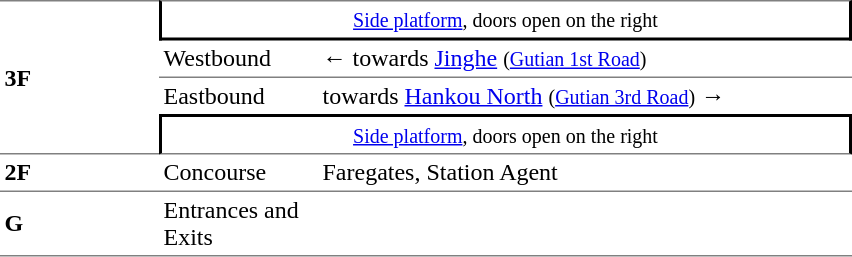<table cellspacing=0 cellpadding=3>
<tr>
<td style="border-bottom:solid 1px gray;border-top:solid 1px gray;" rowspan=4 width=100><strong>3F</strong></td>
<td style="border-right:solid 2px black;border-left:solid 2px black;border-top:solid 1px gray;border-bottom:solid 2px black;text-align:center;" colspan=2><small><a href='#'>Side platform</a>, doors open on the right</small></td>
</tr>
<tr>
<td style="border-top:solid 0px gray;" width=100>Westbound</td>
<td style="border-top:solid 0px gray;" width=350>←  towards <a href='#'>Jinghe</a> <small>(<a href='#'>Gutian 1st Road</a>)</small></td>
</tr>
<tr>
<td style="border-top:solid 1px gray;border-bottom:solid 0px gray;">Eastbound</td>
<td style="border-top:solid 1px gray;border-bottom:solid 0px gray;">  towards <a href='#'>Hankou North</a> <small>(<a href='#'>Gutian 3rd Road</a>)</small> →</td>
</tr>
<tr>
<td style="border-right:solid 2px black;border-left:solid 2px black;border-top:solid 2px black;border-bottom:solid 1px gray;text-align:center;" colspan=2><small><a href='#'>Side platform</a>, doors open on the right</small></td>
</tr>
<tr>
<td style="border-bottom:solid 1px gray;"><strong>2F</strong></td>
<td style="border-bottom:solid 1px gray;">Concourse</td>
<td style="border-bottom:solid 1px gray;">Faregates, Station Agent</td>
</tr>
<tr>
<td style="border-bottom:solid 1px gray;"><strong>G</strong></td>
<td style="border-bottom:solid 1px gray;">Entrances and Exits</td>
<td style="border-bottom:solid 1px gray;"></td>
</tr>
</table>
